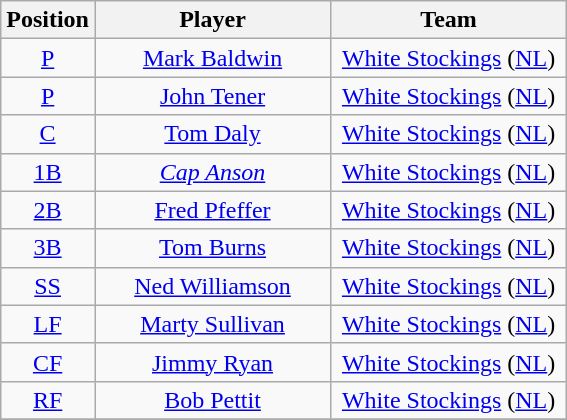<table class="wikitable" style="font-size: 100%; text-align:center;">
<tr>
<th>Position</th>
<th width="150">Player</th>
<th width="150">Team</th>
</tr>
<tr>
<td><a href='#'>P</a></td>
<td><a href='#'>Mark Baldwin</a></td>
<td><a href='#'>White Stockings</a> (<a href='#'>NL</a>)</td>
</tr>
<tr>
<td><a href='#'>P</a></td>
<td><a href='#'>John Tener</a></td>
<td><a href='#'>White Stockings</a> (<a href='#'>NL</a>)</td>
</tr>
<tr>
<td><a href='#'>C</a></td>
<td><a href='#'>Tom Daly</a></td>
<td><a href='#'>White Stockings</a> (<a href='#'>NL</a>)</td>
</tr>
<tr>
<td><a href='#'>1B</a></td>
<td><em><a href='#'>Cap Anson</a></em></td>
<td><a href='#'>White Stockings</a> (<a href='#'>NL</a>)</td>
</tr>
<tr>
<td><a href='#'>2B</a></td>
<td><a href='#'>Fred Pfeffer</a></td>
<td><a href='#'>White Stockings</a> (<a href='#'>NL</a>)</td>
</tr>
<tr>
<td><a href='#'>3B</a></td>
<td><a href='#'>Tom Burns</a></td>
<td><a href='#'>White Stockings</a> (<a href='#'>NL</a>)</td>
</tr>
<tr>
<td><a href='#'>SS</a></td>
<td><a href='#'>Ned Williamson</a></td>
<td><a href='#'>White Stockings</a> (<a href='#'>NL</a>)</td>
</tr>
<tr>
<td><a href='#'>LF</a></td>
<td><a href='#'>Marty Sullivan</a></td>
<td><a href='#'>White Stockings</a> (<a href='#'>NL</a>)</td>
</tr>
<tr>
<td><a href='#'>CF</a></td>
<td><a href='#'>Jimmy Ryan</a></td>
<td><a href='#'>White Stockings</a> (<a href='#'>NL</a>)</td>
</tr>
<tr>
<td><a href='#'>RF</a></td>
<td><a href='#'>Bob Pettit</a></td>
<td><a href='#'>White Stockings</a> (<a href='#'>NL</a>)</td>
</tr>
<tr>
</tr>
</table>
